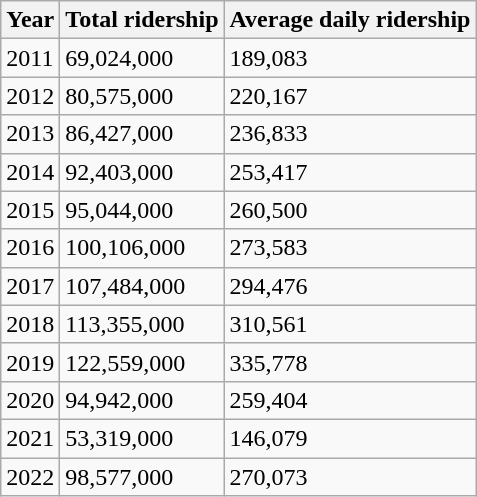<table class="wikitable sortable">
<tr>
<th>Year</th>
<th>Total ridership</th>
<th>Average daily ridership</th>
</tr>
<tr>
<td>2011</td>
<td>69,024,000</td>
<td>189,083</td>
</tr>
<tr>
<td>2012</td>
<td>80,575,000</td>
<td>220,167</td>
</tr>
<tr>
<td>2013</td>
<td>86,427,000</td>
<td>236,833</td>
</tr>
<tr>
<td>2014</td>
<td>92,403,000</td>
<td>253,417</td>
</tr>
<tr>
<td>2015</td>
<td>95,044,000</td>
<td>260,500</td>
</tr>
<tr>
<td>2016</td>
<td>100,106,000</td>
<td>273,583</td>
</tr>
<tr>
<td>2017</td>
<td>107,484,000</td>
<td>294,476</td>
</tr>
<tr>
<td>2018</td>
<td>113,355,000</td>
<td>310,561</td>
</tr>
<tr>
<td>2019</td>
<td>122,559,000</td>
<td>335,778</td>
</tr>
<tr>
<td>2020</td>
<td>94,942,000</td>
<td>259,404</td>
</tr>
<tr>
<td>2021</td>
<td>53,319,000</td>
<td>146,079</td>
</tr>
<tr>
<td>2022</td>
<td>98,577,000</td>
<td>270,073</td>
</tr>
</table>
